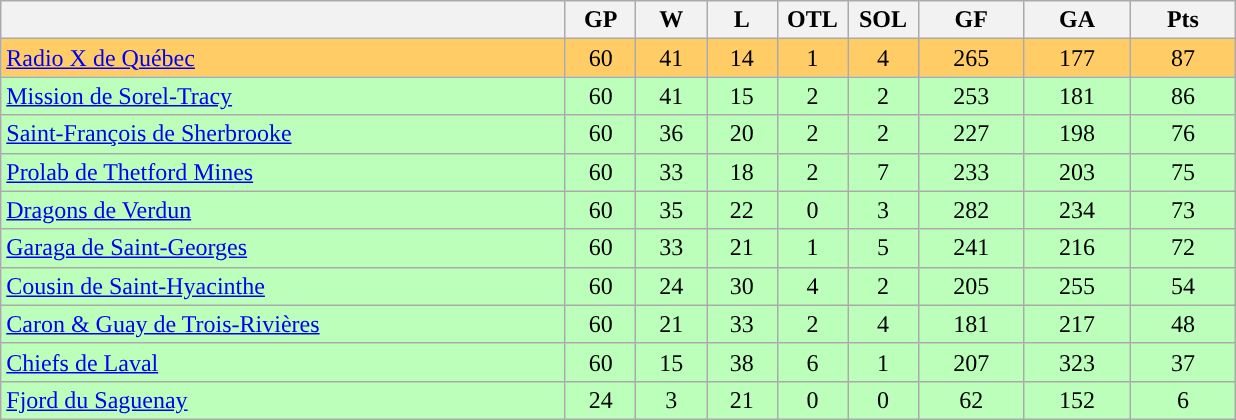<table class="wikitable">
<tr>
<th width="40%" bgcolor="#e0e0e0"></th>
<th width="5%" bgcolor="#e0e0e0">GP</th>
<th width="5%" bgcolor="#e0e0e0">W</th>
<th width="5%" bgcolor="#e0e0e0">L</th>
<th width="5%" bgcolor="#e0e0e0">OTL</th>
<th width="5%" bgcolor="#e0e0e0">SOL</th>
<th width="7.5%" bgcolor="#e0e0e0">GF</th>
<th width="7.5%" bgcolor="#e0e0e0">GA</th>
<th width="7.5%" bgcolor="#e0e0e0">Pts</th>
</tr>
<tr align="center" bgcolor="#FFCC66">
<td align="left"><a href='#'>Radio X de Québec</a></td>
<td>60</td>
<td>41</td>
<td>14</td>
<td>1</td>
<td>4</td>
<td>265</td>
<td>177</td>
<td>87</td>
</tr>
<tr align="center" bgcolor="#bbffbb">
<td align="left"><a href='#'>Mission de Sorel-Tracy</a></td>
<td>60</td>
<td>41</td>
<td>15</td>
<td>2</td>
<td>2</td>
<td>253</td>
<td>181</td>
<td>86</td>
</tr>
<tr align="center" bgcolor="#bbffbb">
<td align="left"><a href='#'>Saint-François de Sherbrooke</a></td>
<td>60</td>
<td>36</td>
<td>20</td>
<td>2</td>
<td>2</td>
<td>227</td>
<td>198</td>
<td>76</td>
</tr>
<tr align="center" bgcolor="#bbffbb">
<td align="left"><a href='#'>Prolab de Thetford Mines</a></td>
<td>60</td>
<td>33</td>
<td>18</td>
<td>2</td>
<td>7</td>
<td>233</td>
<td>203</td>
<td>75</td>
</tr>
<tr align="center" bgcolor="#bbffbb">
<td align="left"><a href='#'>Dragons de Verdun</a></td>
<td>60</td>
<td>35</td>
<td>22</td>
<td>0</td>
<td>3</td>
<td>282</td>
<td>234</td>
<td>73</td>
</tr>
<tr align="center" bgcolor="#bbffbb">
<td align="left"><a href='#'>Garaga de Saint-Georges</a></td>
<td>60</td>
<td>33</td>
<td>21</td>
<td>1</td>
<td>5</td>
<td>241</td>
<td>216</td>
<td>72</td>
</tr>
<tr align="center" bgcolor="#bbffbb">
<td align="left"><a href='#'>Cousin de Saint-Hyacinthe</a></td>
<td>60</td>
<td>24</td>
<td>30</td>
<td>4</td>
<td>2</td>
<td>205</td>
<td>255</td>
<td>54</td>
</tr>
<tr align="center" bgcolor="#bbffbb">
<td align="left"><a href='#'>Caron & Guay de Trois-Rivières</a></td>
<td>60</td>
<td>21</td>
<td>33</td>
<td>2</td>
<td>4</td>
<td>181</td>
<td>217</td>
<td>48</td>
</tr>
<tr align="center" bgcolor="#bbffbb">
<td align="left"><a href='#'>Chiefs de Laval</a></td>
<td>60</td>
<td>15</td>
<td>38</td>
<td>6</td>
<td>1</td>
<td>207</td>
<td>323</td>
<td>37</td>
</tr>
<tr align="center" bgcolor="#bbffbb">
<td align="left"><a href='#'>Fjord du Saguenay</a></td>
<td>24</td>
<td>3</td>
<td>21</td>
<td>0</td>
<td>0</td>
<td>62</td>
<td>152</td>
<td>6</td>
</tr>
</table>
